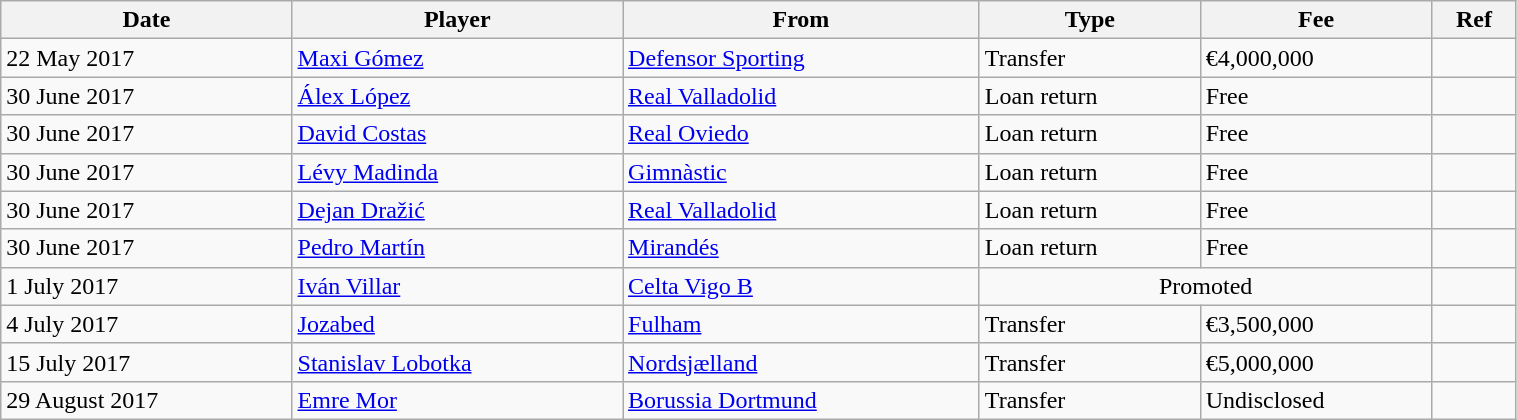<table class="wikitable" style="width:80%;">
<tr>
<th>Date</th>
<th>Player</th>
<th>From</th>
<th>Type</th>
<th>Fee</th>
<th>Ref</th>
</tr>
<tr>
<td>22 May 2017</td>
<td> <a href='#'>Maxi Gómez</a></td>
<td> <a href='#'>Defensor Sporting</a></td>
<td>Transfer</td>
<td>€4,000,000</td>
<td></td>
</tr>
<tr>
<td>30 June 2017</td>
<td> <a href='#'>Álex López</a></td>
<td> <a href='#'>Real Valladolid</a></td>
<td>Loan return</td>
<td>Free</td>
<td></td>
</tr>
<tr>
<td>30 June 2017</td>
<td> <a href='#'>David Costas</a></td>
<td> <a href='#'>Real Oviedo</a></td>
<td>Loan return</td>
<td>Free</td>
<td></td>
</tr>
<tr>
<td>30 June 2017</td>
<td> <a href='#'>Lévy Madinda</a></td>
<td> <a href='#'>Gimnàstic</a></td>
<td>Loan return</td>
<td>Free</td>
<td></td>
</tr>
<tr>
<td>30 June 2017</td>
<td> <a href='#'>Dejan Dražić</a></td>
<td> <a href='#'>Real Valladolid</a></td>
<td>Loan return</td>
<td>Free</td>
<td></td>
</tr>
<tr>
<td>30 June 2017</td>
<td> <a href='#'>Pedro Martín</a></td>
<td> <a href='#'>Mirandés</a></td>
<td>Loan return</td>
<td>Free</td>
<td></td>
</tr>
<tr>
<td>1 July 2017</td>
<td> <a href='#'>Iván Villar</a></td>
<td> <a href='#'>Celta Vigo B</a></td>
<td colspan=2 align=center>Promoted</td>
<td></td>
</tr>
<tr>
<td>4 July 2017</td>
<td> <a href='#'>Jozabed</a></td>
<td> <a href='#'>Fulham</a></td>
<td>Transfer</td>
<td>€3,500,000</td>
<td></td>
</tr>
<tr>
<td>15 July 2017</td>
<td> <a href='#'>Stanislav Lobotka</a></td>
<td> <a href='#'>Nordsjælland</a></td>
<td>Transfer</td>
<td>€5,000,000</td>
<td></td>
</tr>
<tr>
<td>29 August 2017</td>
<td> <a href='#'>Emre Mor</a></td>
<td> <a href='#'>Borussia Dortmund</a></td>
<td>Transfer</td>
<td>Undisclosed</td>
<td></td>
</tr>
</table>
